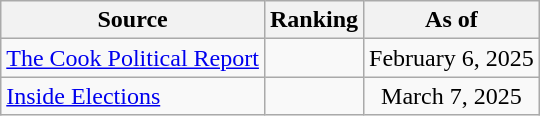<table class="wikitable" style="text-align:center">
<tr>
<th>Source</th>
<th>Ranking</th>
<th>As of</th>
</tr>
<tr>
<td align=left><a href='#'>The Cook Political Report</a></td>
<td></td>
<td>February 6, 2025</td>
</tr>
<tr>
<td align=left><a href='#'>Inside Elections</a></td>
<td></td>
<td>March 7, 2025</td>
</tr>
</table>
